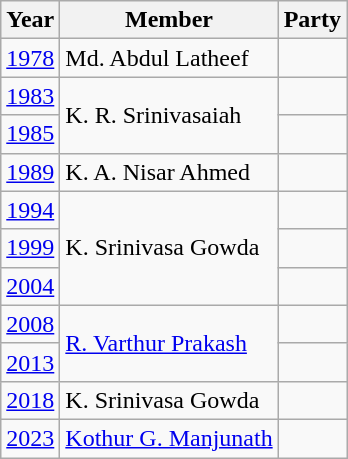<table class="wikitable sortable">
<tr>
<th>Year</th>
<th>Member</th>
<th colspan=2>Party</th>
</tr>
<tr>
<td><a href='#'>1978</a></td>
<td>Md. Abdul Latheef</td>
<td></td>
</tr>
<tr>
<td><a href='#'>1983</a></td>
<td rowspan="2">K. R. Srinivasaiah</td>
<td></td>
</tr>
<tr>
<td><a href='#'>1985</a></td>
</tr>
<tr>
<td><a href='#'>1989</a></td>
<td>K. A. Nisar Ahmed</td>
<td></td>
</tr>
<tr>
<td><a href='#'>1994</a></td>
<td rowspan="3">K. Srinivasa Gowda</td>
<td></td>
</tr>
<tr>
<td><a href='#'>1999</a></td>
<td></td>
</tr>
<tr>
<td><a href='#'>2004</a></td>
<td></td>
</tr>
<tr>
<td><a href='#'>2008</a></td>
<td rowspan="2"><a href='#'>R. Varthur Prakash</a></td>
<td></td>
</tr>
<tr>
<td><a href='#'>2013</a></td>
</tr>
<tr>
<td><a href='#'>2018</a></td>
<td>K. Srinivasa Gowda</td>
<td></td>
</tr>
<tr>
<td><a href='#'>2023</a></td>
<td><a href='#'>Kothur G. Manjunath</a></td>
<td></td>
</tr>
</table>
